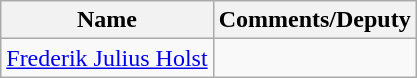<table class="wikitable">
<tr>
<th>Name</th>
<th>Comments/Deputy</th>
</tr>
<tr>
<td><a href='#'>Frederik Julius Holst</a></td>
<td></td>
</tr>
</table>
